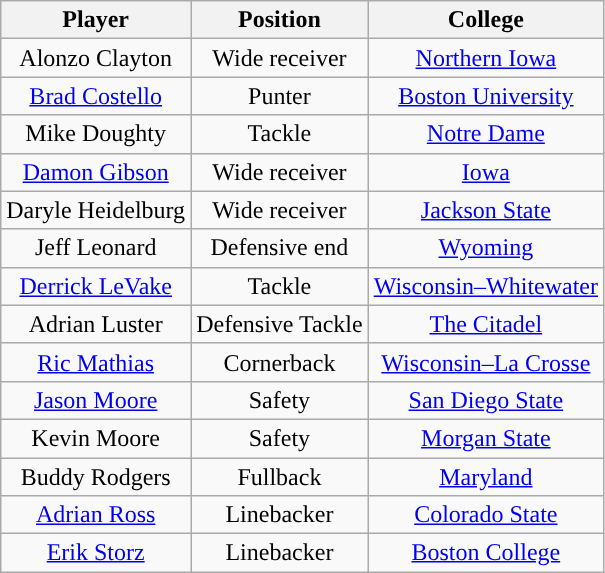<table class="wikitable" style="text-align:center;">
<tr>
<th>Player</th>
<th>Position</th>
<th>College</th>
</tr>
<tr>
<td>Alonzo Clayton</td>
<td>Wide receiver</td>
<td><a href='#'>Northern Iowa</a></td>
</tr>
<tr>
<td><a href='#'>Brad Costello</a></td>
<td>Punter</td>
<td><a href='#'>Boston University</a></td>
</tr>
<tr>
<td>Mike Doughty</td>
<td>Tackle</td>
<td><a href='#'>Notre Dame</a></td>
</tr>
<tr>
<td><a href='#'>Damon Gibson</a></td>
<td>Wide receiver</td>
<td><a href='#'>Iowa</a></td>
</tr>
<tr>
<td>Daryle Heidelburg</td>
<td>Wide receiver</td>
<td><a href='#'>Jackson State</a></td>
</tr>
<tr>
<td>Jeff Leonard</td>
<td>Defensive end</td>
<td><a href='#'>Wyoming</a></td>
</tr>
<tr>
<td><a href='#'>Derrick LeVake</a></td>
<td>Tackle</td>
<td><a href='#'>Wisconsin–Whitewater</a></td>
</tr>
<tr>
<td>Adrian Luster</td>
<td>Defensive Tackle</td>
<td><a href='#'>The Citadel</a></td>
</tr>
<tr>
<td><a href='#'>Ric Mathias</a></td>
<td>Cornerback</td>
<td><a href='#'>Wisconsin–La Crosse</a></td>
</tr>
<tr>
<td><a href='#'>Jason Moore</a></td>
<td>Safety</td>
<td><a href='#'>San Diego State</a></td>
</tr>
<tr>
<td>Kevin Moore</td>
<td>Safety</td>
<td><a href='#'>Morgan State</a></td>
</tr>
<tr>
<td>Buddy Rodgers</td>
<td>Fullback</td>
<td><a href='#'>Maryland</a></td>
</tr>
<tr>
<td><a href='#'>Adrian Ross</a></td>
<td>Linebacker</td>
<td><a href='#'>Colorado State</a></td>
</tr>
<tr>
<td><a href='#'>Erik Storz</a></td>
<td>Linebacker</td>
<td><a href='#'>Boston College</a></td>
</tr>
</table>
